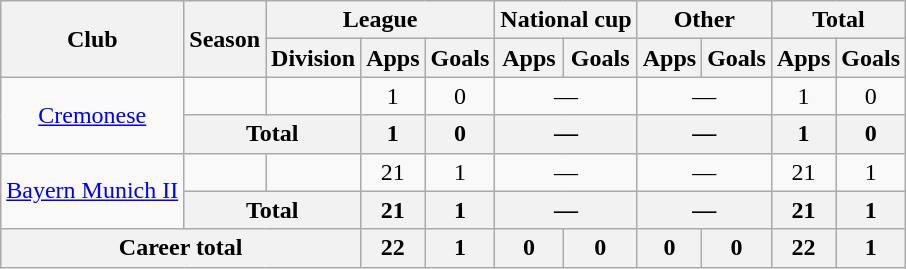<table class="wikitable" style="text-align:center">
<tr>
<th rowspan="2">Club</th>
<th rowspan="2">Season</th>
<th colspan="3">League</th>
<th colspan="2">National cup</th>
<th colspan="2">Other</th>
<th colspan="2">Total</th>
</tr>
<tr>
<th>Division</th>
<th>Apps</th>
<th>Goals</th>
<th>Apps</th>
<th>Goals</th>
<th>Apps</th>
<th>Goals</th>
<th>Apps</th>
<th>Goals</th>
</tr>
<tr>
<td rowspan="2"><a href='#'>Cremonese</a></td>
<td></td>
<td></td>
<td>1</td>
<td>0</td>
<td colspan="2">—</td>
<td colspan="2">—</td>
<td>1</td>
<td>0</td>
</tr>
<tr>
<th colspan="2">Total</th>
<th>1</th>
<th>0</th>
<th colspan="2">—</th>
<th colspan="2">—</th>
<th>1</th>
<th>0</th>
</tr>
<tr>
<td rowspan="2"><a href='#'>Bayern Munich II</a></td>
<td></td>
<td></td>
<td>21</td>
<td>1</td>
<td colspan="2">—</td>
<td colspan="2">—</td>
<td>21</td>
<td>1</td>
</tr>
<tr>
<th colspan="2">Total</th>
<th>21</th>
<th>1</th>
<th colspan="2">—</th>
<th colspan="2">—</th>
<th>21</th>
<th>1</th>
</tr>
<tr>
<th colspan="3">Career total</th>
<th>22</th>
<th>1</th>
<th>0</th>
<th>0</th>
<th>0</th>
<th>0</th>
<th>22</th>
<th>1</th>
</tr>
</table>
